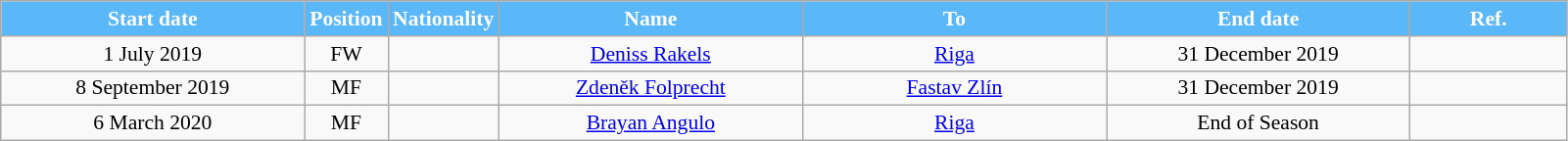<table class="wikitable"  style="text-align:center; font-size:90%; ">
<tr>
<th style="background:#5BB8F8; color:white; width:200px;">Start date</th>
<th style="background:#5BB8F8; color:white; width:50px;">Position</th>
<th style="background:#5BB8F8; color:white; width:50px;">Nationality</th>
<th style="background:#5BB8F8; color:white; width:200px;">Name</th>
<th style="background:#5BB8F8; color:white; width:200px;">To</th>
<th style="background:#5BB8F8; color:white; width:200px;">End date</th>
<th style="background:#5BB8F8; color:white; width:100px;">Ref.</th>
</tr>
<tr>
<td>1 July 2019</td>
<td>FW</td>
<td></td>
<td><a href='#'>Deniss Rakels</a></td>
<td><a href='#'>Riga</a></td>
<td>31 December 2019</td>
<td></td>
</tr>
<tr>
<td>8 September 2019</td>
<td>MF</td>
<td></td>
<td><a href='#'>Zdeněk Folprecht</a></td>
<td><a href='#'>Fastav Zlín</a></td>
<td>31 December 2019</td>
<td></td>
</tr>
<tr>
<td>6 March 2020</td>
<td>MF</td>
<td></td>
<td><a href='#'>Brayan Angulo</a></td>
<td><a href='#'>Riga</a></td>
<td>End of Season</td>
<td></td>
</tr>
</table>
